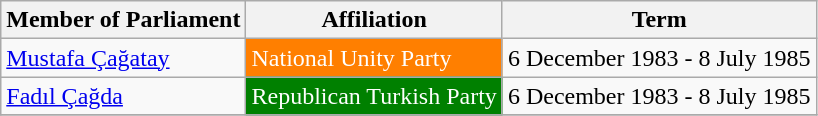<table class="wikitable">
<tr>
<th>Member of Parliament</th>
<th>Affiliation</th>
<th>Term</th>
</tr>
<tr>
<td><a href='#'>Mustafa Çağatay</a></td>
<td style="background:#FF7F00; color:white">National Unity Party</td>
<td>6 December 1983 - 8 July 1985</td>
</tr>
<tr>
<td><a href='#'>Fadıl Çağda</a></td>
<td style="background:#008000; color:white">Republican Turkish Party</td>
<td>6 December 1983 - 8 July 1985</td>
</tr>
<tr>
</tr>
</table>
